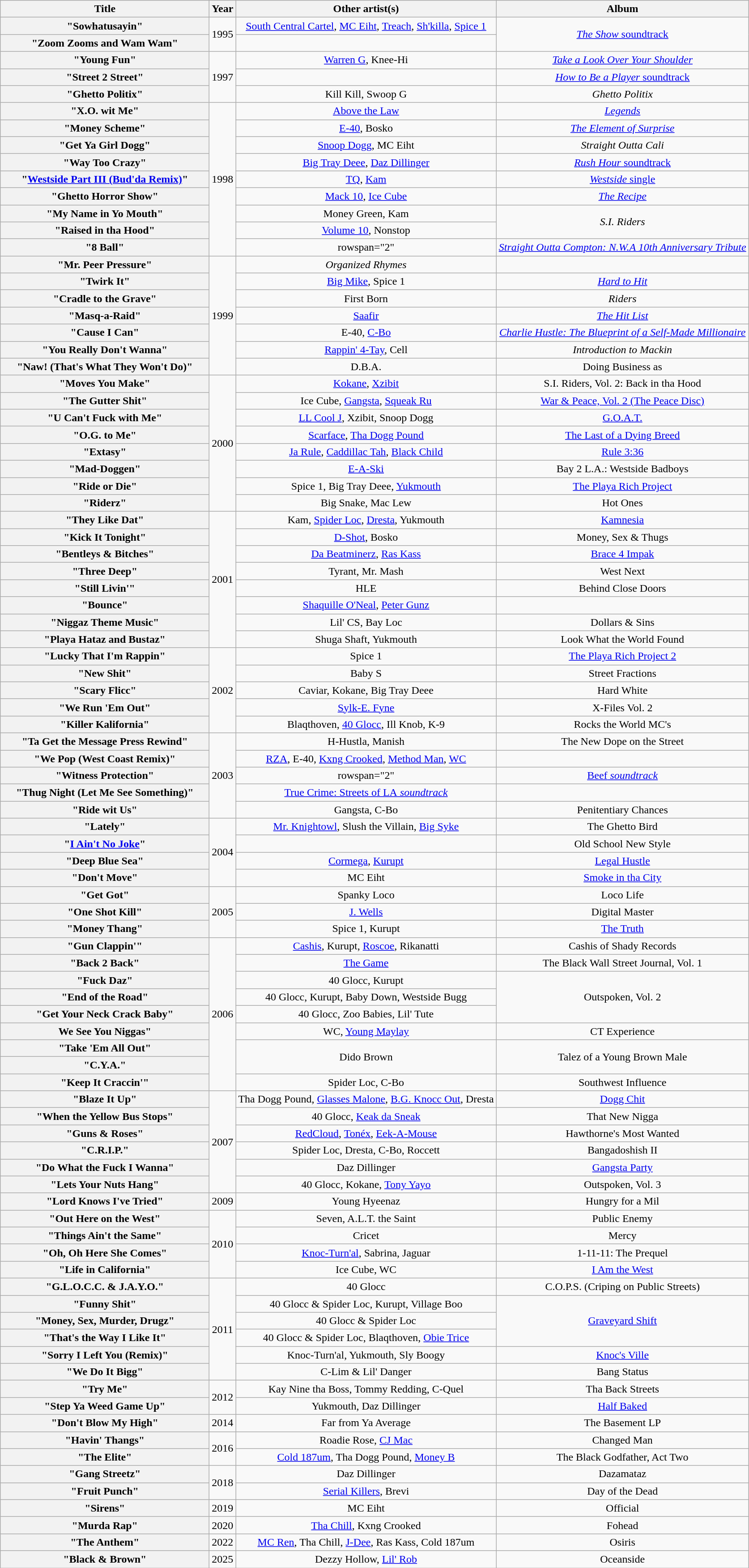<table class="wikitable plainrowheaders" style="text-align:center;">
<tr>
<th scope="col" style="width:19em;">Title</th>
<th scope="col">Year</th>
<th scope="col">Other artist(s)</th>
<th scope="col">Album</th>
</tr>
<tr>
<th scope="row">"Sowhatusayin"</th>
<td rowspan="2">1995</td>
<td><a href='#'>South Central Cartel</a>, <a href='#'>MC Eiht</a>, <a href='#'>Treach</a>, <a href='#'>Sh'killa</a>, <a href='#'>Spice 1</a></td>
<td rowspan="2"><a href='#'><em>The Show</em> soundtrack</a></td>
</tr>
<tr>
<th scope="row">"Zoom Zooms and Wam Wam"</th>
<td></td>
</tr>
<tr>
<th scope="row">"Young Fun"</th>
<td rowspan="3">1997</td>
<td><a href='#'>Warren G</a>, Knee-Hi</td>
<td><em><a href='#'>Take a Look Over Your Shoulder</a></em></td>
</tr>
<tr>
<th scope="row">"Street 2 Street"</th>
<td></td>
<td><a href='#'><em>How to Be a Player</em> soundtrack</a></td>
</tr>
<tr>
<th scope="row">"Ghetto Politix"</th>
<td>Kill Kill, Swoop G</td>
<td><em>Ghetto Politix</em></td>
</tr>
<tr>
<th scope="row">"X.O. wit Me"</th>
<td rowspan="9">1998</td>
<td><a href='#'>Above the Law</a></td>
<td><em><a href='#'>Legends</a></em></td>
</tr>
<tr>
<th scope="row">"Money Scheme"</th>
<td><a href='#'>E-40</a>, Bosko</td>
<td><em><a href='#'>The Element of Surprise</a></em></td>
</tr>
<tr>
<th scope="row">"Get Ya Girl Dogg"</th>
<td><a href='#'>Snoop Dogg</a>, MC Eiht</td>
<td><em>Straight Outta Cali</em></td>
</tr>
<tr>
<th scope="row">"Way Too Crazy"</th>
<td><a href='#'>Big Tray Deee</a>, <a href='#'>Daz Dillinger</a></td>
<td><a href='#'><em>Rush Hour</em> soundtrack</a></td>
</tr>
<tr>
<th scope="row">"<a href='#'>Westside Part III (Bud'da Remix)</a>"</th>
<td><a href='#'>TQ</a>, <a href='#'>Kam</a></td>
<td><a href='#'><em>Westside</em> single</a></td>
</tr>
<tr>
<th scope="row">"Ghetto Horror Show"</th>
<td><a href='#'>Mack 10</a>, <a href='#'>Ice Cube</a></td>
<td><em><a href='#'>The Recipe</a></em></td>
</tr>
<tr>
<th scope="row">"My Name in Yo Mouth"</th>
<td>Money Green, Kam</td>
<td rowspan="2"><em>S.I. Riders</em></td>
</tr>
<tr>
<th scope="row">"Raised in tha Hood"</th>
<td><a href='#'>Volume 10</a>, Nonstop</td>
</tr>
<tr>
<th scope="row">"8 Ball"</th>
<td>rowspan="2" </td>
<td><em><a href='#'>Straight Outta Compton: N.W.A 10th Anniversary Tribute</a></em></td>
</tr>
<tr>
<th scope="row">"Mr. Peer Pressure"</th>
<td rowspan="7">1999</td>
<td><em>Organized Rhymes</em></td>
</tr>
<tr>
<th scope="row">"Twirk It"</th>
<td><a href='#'>Big Mike</a>, Spice 1</td>
<td><em><a href='#'>Hard to Hit</a></em></td>
</tr>
<tr>
<th scope="row">"Cradle to the Grave"</th>
<td>First Born</td>
<td><em>Riders</em></td>
</tr>
<tr>
<th scope="row">"Masq-a-Raid"</th>
<td><a href='#'>Saafir</a></td>
<td><em><a href='#'>The Hit List</a></em></td>
</tr>
<tr>
<th scope="row">"Cause I Can"</th>
<td>E-40, <a href='#'>C-Bo</a></td>
<td><em><a href='#'>Charlie Hustle: The Blueprint of a Self-Made Millionaire</a></em></td>
</tr>
<tr>
<th scope="row">"You Really Don't Wanna"</th>
<td><a href='#'>Rappin' 4-Tay</a>, Cell</td>
<td><em>Introduction to Mackin<strong></td>
</tr>
<tr>
<th scope="row">"Naw! (That's What They Won't Do)"</th>
<td>D.B.A.</td>
<td></em>Doing Business as<em></td>
</tr>
<tr>
<th scope="row">"Moves You Make"</th>
<td rowspan="8">2000</td>
<td><a href='#'>Kokane</a>, <a href='#'>Xzibit</a></td>
<td></em>S.I. Riders, Vol. 2: Back in tha Hood<em></td>
</tr>
<tr>
<th scope="row">"The Gutter Shit"</th>
<td>Ice Cube, <a href='#'>Gangsta</a>, <a href='#'>Squeak Ru</a></td>
<td></em><a href='#'>War & Peace, Vol. 2 (The Peace Disc)</a><em></td>
</tr>
<tr>
<th scope="row">"U Can't Fuck with Me"</th>
<td><a href='#'>LL Cool J</a>, Xzibit, Snoop Dogg</td>
<td></em><a href='#'>G.O.A.T.</a><em></td>
</tr>
<tr>
<th scope="row">"O.G. to Me"</th>
<td><a href='#'>Scarface</a>, <a href='#'>Tha Dogg Pound</a></td>
<td></em><a href='#'>The Last of a Dying Breed</a><em></td>
</tr>
<tr>
<th scope="row">"Extasy"</th>
<td><a href='#'>Ja Rule</a>, <a href='#'>Caddillac Tah</a>, <a href='#'>Black Child</a></td>
<td></em><a href='#'>Rule 3:36</a><em></td>
</tr>
<tr>
<th scope="row">"Mad-Doggen"</th>
<td><a href='#'>E-A-Ski</a></td>
<td></em>Bay 2 L.A.: Westside Badboys<em></td>
</tr>
<tr>
<th scope="row">"Ride or Die"</th>
<td>Spice 1, Big Tray Deee, <a href='#'>Yukmouth</a></td>
<td></em><a href='#'>The Playa Rich Project</a><em></td>
</tr>
<tr>
<th scope="row">"Riderz"</th>
<td>Big Snake, Mac Lew</td>
<td></em>Hot Ones<em></td>
</tr>
<tr>
<th scope="row">"They Like Dat"</th>
<td rowspan="8">2001</td>
<td>Kam, <a href='#'>Spider Loc</a>, <a href='#'>Dresta</a>, Yukmouth</td>
<td></em><a href='#'>Kamnesia</a><em></td>
</tr>
<tr>
<th scope="row">"Kick It Tonight"</th>
<td><a href='#'>D-Shot</a>, Bosko</td>
<td></em>Money, Sex & Thugs<em></td>
</tr>
<tr>
<th scope="row">"Bentleys & Bitches"</th>
<td><a href='#'>Da Beatminerz</a>, <a href='#'>Ras Kass</a></td>
<td></em><a href='#'>Brace 4 Impak</a><em></td>
</tr>
<tr>
<th scope="row">"Three Deep"</th>
<td>Tyrant, Mr. Mash</td>
<td></em>West Next<em></td>
</tr>
<tr>
<th scope="row">"Still Livin'"</th>
<td>HLE</td>
<td></em>Behind Close Doors<em></td>
</tr>
<tr>
<th scope="row">"Bounce"</th>
<td><a href='#'>Shaquille O'Neal</a>, <a href='#'>Peter Gunz</a></td>
<td></td>
</tr>
<tr>
<th scope="row">"Niggaz Theme Music"</th>
<td>Lil' CS, Bay Loc</td>
<td></em>Dollars & Sins<em></td>
</tr>
<tr>
<th scope="row">"Playa Hataz and Bustaz"</th>
<td>Shuga Shaft, Yukmouth</td>
<td></em>Look What the World Found<em></td>
</tr>
<tr>
<th scope="row">"Lucky That I'm Rappin"</th>
<td rowspan="5">2002</td>
<td>Spice 1</td>
<td></em><a href='#'>The Playa Rich Project 2</a><em></td>
</tr>
<tr>
<th scope="row">"New Shit"</th>
<td>Baby S</td>
<td></em>Street Fractions<em></td>
</tr>
<tr>
<th scope="row">"Scary Flicc"</th>
<td>Caviar, Kokane, Big Tray Deee</td>
<td></em>Hard White<em></td>
</tr>
<tr>
<th scope="row">"We Run 'Em Out"</th>
<td><a href='#'>Sylk-E. Fyne</a></td>
<td></em>X-Files Vol. 2<em></td>
</tr>
<tr>
<th scope="row">"Killer Kalifornia"</th>
<td>Blaqthoven, <a href='#'>40 Glocc</a>, Ill Knob, K-9</td>
<td></em>Rocks the World MC's<em></td>
</tr>
<tr>
<th scope="row">"Ta Get the Message Press Rewind"</th>
<td rowspan="5">2003</td>
<td>H-Hustla, Manish</td>
<td></em>The New Dope on the Street<em></td>
</tr>
<tr>
<th scope="row">"We Pop (West Coast Remix)"</th>
<td><a href='#'>RZA</a>, E-40, <a href='#'>Kxng Crooked</a>, <a href='#'>Method Man</a>, <a href='#'>WC</a></td>
<td></td>
</tr>
<tr>
<th scope="row">"Witness Protection"</th>
<td>rowspan="2" </td>
<td><a href='#'></em>Beef<em> soundtrack</a></td>
</tr>
<tr>
<th scope="row">"Thug Night (Let Me See Something)"</th>
<td><a href='#'></em>True Crime: Streets of LA<em> soundtrack</a></td>
</tr>
<tr>
<th scope="row">"Ride wit Us"</th>
<td>Gangsta, C-Bo</td>
<td></em>Penitentiary Chances<em></td>
</tr>
<tr>
<th scope="row">"Lately"</th>
<td rowspan="4">2004</td>
<td><a href='#'>Mr. Knightowl</a>, Slush the Villain, <a href='#'>Big Syke</a></td>
<td></em>The Ghetto Bird<em></td>
</tr>
<tr>
<th scope="row">"<a href='#'>I Ain't No Joke</a>"</th>
<td></td>
<td></em>Old School New Style<em></td>
</tr>
<tr>
<th scope="row">"Deep Blue Sea"</th>
<td><a href='#'>Cormega</a>, <a href='#'>Kurupt</a></td>
<td></em><a href='#'>Legal Hustle</a><em></td>
</tr>
<tr>
<th scope="row">"Don't Move"</th>
<td>MC Eiht</td>
<td></em><a href='#'>Smoke in tha City</a><em></td>
</tr>
<tr>
<th scope="row">"Get Got"</th>
<td rowspan="3">2005</td>
<td>Spanky Loco</td>
<td></em>Loco Life<em></td>
</tr>
<tr>
<th scope="row">"One Shot Kill"</th>
<td><a href='#'>J. Wells</a></td>
<td></em>Digital Master<em></td>
</tr>
<tr>
<th scope="row">"Money Thang"</th>
<td>Spice 1, Kurupt</td>
<td></em><a href='#'>The Truth</a><em></td>
</tr>
<tr>
<th scope="row">"Gun Clappin'"</th>
<td rowspan="9">2006</td>
<td><a href='#'>Cashis</a>, Kurupt, <a href='#'>Roscoe</a>, Rikanatti</td>
<td></em>Cashis of Shady Records<em></td>
</tr>
<tr>
<th scope="row">"Back 2 Back"</th>
<td><a href='#'>The Game</a></td>
<td></em>The Black Wall Street Journal, Vol. 1<em></td>
</tr>
<tr>
<th scope="row">"Fuck Daz"</th>
<td>40 Glocc, Kurupt</td>
<td rowspan="3"></em>Outspoken, Vol. 2<em></td>
</tr>
<tr>
<th scope="row">"End of the Road"</th>
<td>40 Glocc, Kurupt, Baby Down, Westside Bugg</td>
</tr>
<tr>
<th scope="row">"Get Your Neck Crack Baby"</th>
<td>40 Glocc, Zoo Babies, Lil' Tute</td>
</tr>
<tr>
<th scope="row">We See You Niggas"</th>
<td>WC, <a href='#'>Young Maylay</a></td>
<td></em>CT Experience<em></td>
</tr>
<tr>
<th scope="row">"Take 'Em All Out"</th>
<td rowspan="2">Dido Brown</td>
<td rowspan="2"></em>Talez of a Young Brown Male<em></td>
</tr>
<tr>
<th scope="row">"C.Y.A."</th>
</tr>
<tr>
<th scope="row">"Keep It Craccin'"</th>
<td>Spider Loc, C-Bo</td>
<td></em>Southwest Influence<em></td>
</tr>
<tr>
<th scope="row">"Blaze It Up"</th>
<td rowspan="6">2007</td>
<td>Tha Dogg Pound, <a href='#'>Glasses Malone</a>, <a href='#'>B.G. Knocc Out</a>, Dresta</td>
<td></em><a href='#'>Dogg Chit</a><em></td>
</tr>
<tr>
<th scope="row">"When the Yellow Bus Stops"</th>
<td>40 Glocc, <a href='#'>Keak da Sneak</a></td>
<td></em>That New Nigga<em></td>
</tr>
<tr>
<th scope="row">"Guns & Roses"</th>
<td><a href='#'>RedCloud</a>, <a href='#'>Tonéx</a>, <a href='#'>Eek-A-Mouse</a></td>
<td></em>Hawthorne's Most Wanted<em></td>
</tr>
<tr>
<th scope="row">"C.R.I.P."</th>
<td>Spider Loc, Dresta, C-Bo, Roccett</td>
<td></em>Bangadoshish II<em></td>
</tr>
<tr>
<th scope="row">"Do What the Fuck I Wanna"</th>
<td>Daz Dillinger</td>
<td></em><a href='#'>Gangsta Party</a><em></td>
</tr>
<tr>
<th scope="row">"Lets Your Nuts Hang"</th>
<td>40 Glocc, Kokane, <a href='#'>Tony Yayo</a></td>
<td></em>Outspoken, Vol. 3<em></td>
</tr>
<tr>
<th scope="row">"Lord Knows I've Tried"</th>
<td rowspan="1">2009</td>
<td>Young Hyeenaz</td>
<td></em>Hungry for a Mil<em></td>
</tr>
<tr>
<th scope="row">"Out Here on the West"</th>
<td rowspan="4">2010</td>
<td>Seven, A.L.T. the Saint</td>
<td></em>Public Enemy<em></td>
</tr>
<tr>
<th scope="row">"Things Ain't the Same"</th>
<td>Cricet</td>
<td></em>Mercy<em></td>
</tr>
<tr>
<th scope="row">"Oh, Oh Here She Comes"</th>
<td><a href='#'>Knoc-Turn'al</a>, Sabrina, Jaguar</td>
<td></em>1-11-11: The Prequel<em></td>
</tr>
<tr>
<th scope="row">"Life in California"</th>
<td>Ice Cube, WC</td>
<td></em><a href='#'>I Am the West</a><em></td>
</tr>
<tr>
<th scope="row">"G.L.O.C.C. & J.A.Y.O."</th>
<td rowspan="6">2011</td>
<td>40 Glocc</td>
<td></em>C.O.P.S. (Criping on Public Streets)<em></td>
</tr>
<tr>
<th scope="row">"Funny Shit"</th>
<td>40 Glocc & Spider Loc, Kurupt, Village Boo</td>
<td rowspan="3"></em><a href='#'>Graveyard Shift</a><em></td>
</tr>
<tr>
<th scope="row">"Money, Sex, Murder, Drugz"</th>
<td>40 Glocc & Spider Loc</td>
</tr>
<tr>
<th scope="row">"That's the Way I Like It"</th>
<td>40 Glocc & Spider Loc, Blaqthoven, <a href='#'>Obie Trice</a></td>
</tr>
<tr>
<th scope="row">"Sorry I Left You (Remix)"</th>
<td>Knoc-Turn'al, Yukmouth, Sly Boogy</td>
<td></em><a href='#'>Knoc's Ville</a><em></td>
</tr>
<tr>
<th scope="row">"We Do It Bigg"</th>
<td>C-Lim & Lil' Danger</td>
<td></em>Bang Status<em></td>
</tr>
<tr>
<th scope="row">"Try Me"</th>
<td rowspan="2">2012</td>
<td>Kay Nine tha Boss, Tommy Redding, C-Quel</td>
<td></em>Tha Back Streets<em></td>
</tr>
<tr>
<th scope="row">"Step Ya Weed Game Up"</th>
<td>Yukmouth, Daz Dillinger</td>
<td></em><a href='#'>Half Baked</a><em></td>
</tr>
<tr>
<th scope="row">"Don't Blow My High"</th>
<td>2014</td>
<td>Far from Ya Average</td>
<td></em>The Basement LP<em></td>
</tr>
<tr>
<th scope="row">"Havin' Thangs"</th>
<td rowspan="2">2016</td>
<td>Roadie Rose, <a href='#'>CJ Mac</a></td>
<td></em>Changed Man<em></td>
</tr>
<tr>
<th scope="row">"The Elite"</th>
<td><a href='#'>Cold 187um</a>, Tha Dogg Pound, <a href='#'>Money B</a></td>
<td></em>The Black Godfather, Act Two<em></td>
</tr>
<tr>
<th scope="row">"Gang Streetz"</th>
<td rowspan="2">2018</td>
<td>Daz Dillinger</td>
<td></em>Dazamataz<em></td>
</tr>
<tr>
<th scope="row">"Fruit Punch"</th>
<td><a href='#'>Serial Killers</a>, Brevi</td>
<td></em>Day of the Dead<em></td>
</tr>
<tr>
<th scope="row">"Sirens"</th>
<td>2019</td>
<td>MC Eiht</td>
<td></em>Official<em></td>
</tr>
<tr>
<th scope="row">"Murda Rap"</th>
<td>2020</td>
<td><a href='#'>Tha Chill</a>, Kxng Crooked</td>
<td></em>Fohead<em></td>
</tr>
<tr>
<th scope="row">"The Anthem"</th>
<td>2022</td>
<td><a href='#'>MC Ren</a>, Tha Chill, <a href='#'>J-Dee</a>, Ras Kass, Cold 187um</td>
<td></em>Osiris<em></td>
</tr>
<tr>
<th scope="row">"Black & Brown"</th>
<td>2025</td>
<td>Dezzy Hollow, <a href='#'>Lil' Rob</a></td>
<td></em>Oceanside<em></td>
</tr>
</table>
